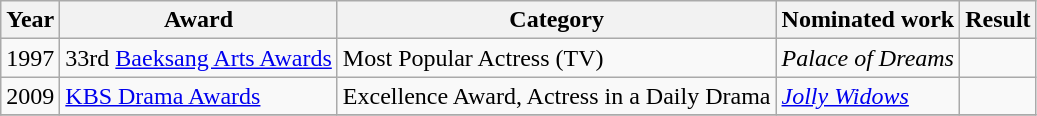<table class="wikitable sortable">
<tr>
<th>Year</th>
<th>Award</th>
<th>Category</th>
<th>Nominated work</th>
<th>Result</th>
</tr>
<tr>
<td>1997</td>
<td>33rd <a href='#'>Baeksang Arts Awards</a></td>
<td>Most Popular Actress (TV)</td>
<td><em>Palace of Dreams</em></td>
<td></td>
</tr>
<tr>
<td>2009</td>
<td><a href='#'>KBS Drama Awards</a></td>
<td>Excellence Award, Actress in a Daily Drama</td>
<td><em><a href='#'>Jolly Widows</a></em></td>
<td></td>
</tr>
<tr>
</tr>
</table>
